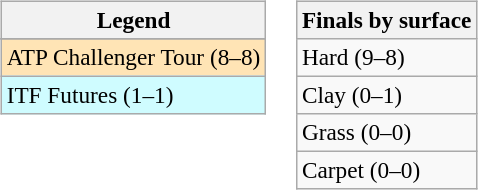<table>
<tr valign=top>
<td><br><table class=wikitable style=font-size:97%>
<tr>
<th>Legend</th>
</tr>
<tr bgcolor=e5d1cb>
</tr>
<tr bgcolor=moccasin>
<td>ATP Challenger Tour (8–8)</td>
</tr>
<tr bgcolor=cffcff>
<td>ITF Futures (1–1)</td>
</tr>
</table>
</td>
<td><br><table class=wikitable style=font-size:97%>
<tr>
<th>Finals by surface</th>
</tr>
<tr>
<td>Hard (9–8)</td>
</tr>
<tr>
<td>Clay (0–1)</td>
</tr>
<tr>
<td>Grass (0–0)</td>
</tr>
<tr>
<td>Carpet (0–0)</td>
</tr>
</table>
</td>
</tr>
</table>
